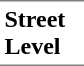<table border=0 cellspacing=0 cellpadding=3>
<tr>
<td style="border-bottom:solid 1px gray;border-top:solid 1px gray;" width=50 valign=top><strong>Street Level</strong></td>
</tr>
</table>
